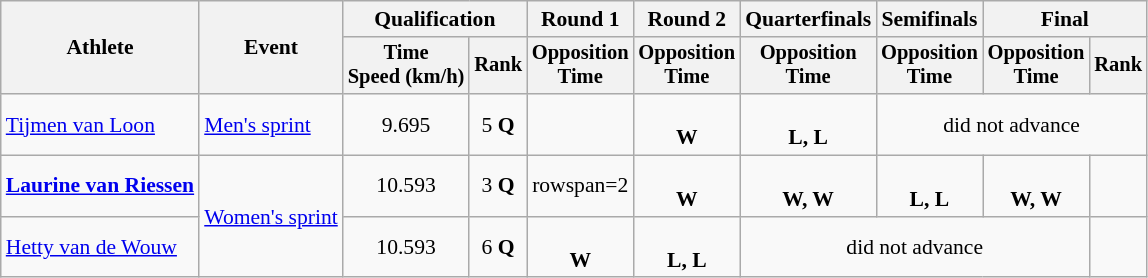<table class="wikitable" style="font-size:90%;text-align:center;">
<tr>
<th rowspan=2>Athlete</th>
<th rowspan=2>Event</th>
<th colspan=2>Qualification</th>
<th>Round 1</th>
<th>Round 2</th>
<th>Quarterfinals</th>
<th>Semifinals</th>
<th colspan=2>Final</th>
</tr>
<tr style="font-size:95%">
<th>Time<br>Speed (km/h)</th>
<th>Rank</th>
<th>Opposition<br>Time</th>
<th>Opposition<br>Time</th>
<th>Opposition<br>Time</th>
<th>Opposition<br>Time</th>
<th>Opposition<br>Time</th>
<th>Rank</th>
</tr>
<tr>
<td align=left><a href='#'>Tijmen van Loon</a></td>
<td align=left rowspan=1><a href='#'>Men's sprint</a></td>
<td>9.695</td>
<td>5 <strong>Q</strong></td>
<td></td>
<td><br><strong>W</strong></td>
<td><br><strong>L, L</strong></td>
<td colspan=3>did not advance</td>
</tr>
<tr>
<td align=left><strong><a href='#'>Laurine van Riessen</a></strong></td>
<td align=left rowspan=2><a href='#'>Women's sprint</a></td>
<td>10.593</td>
<td>3 <strong>Q</strong></td>
<td>rowspan=2 </td>
<td><br><strong>W</strong></td>
<td><br><strong>W, W</strong></td>
<td><br><strong>L, L</strong></td>
<td><br><strong>W, W</strong></td>
<td></td>
</tr>
<tr>
<td align=left><a href='#'>Hetty van de Wouw</a></td>
<td>10.593</td>
<td>6 <strong>Q</strong></td>
<td><br><strong>W</strong></td>
<td><br><strong>L, L</strong></td>
<td colspan=3>did not advance</td>
</tr>
</table>
